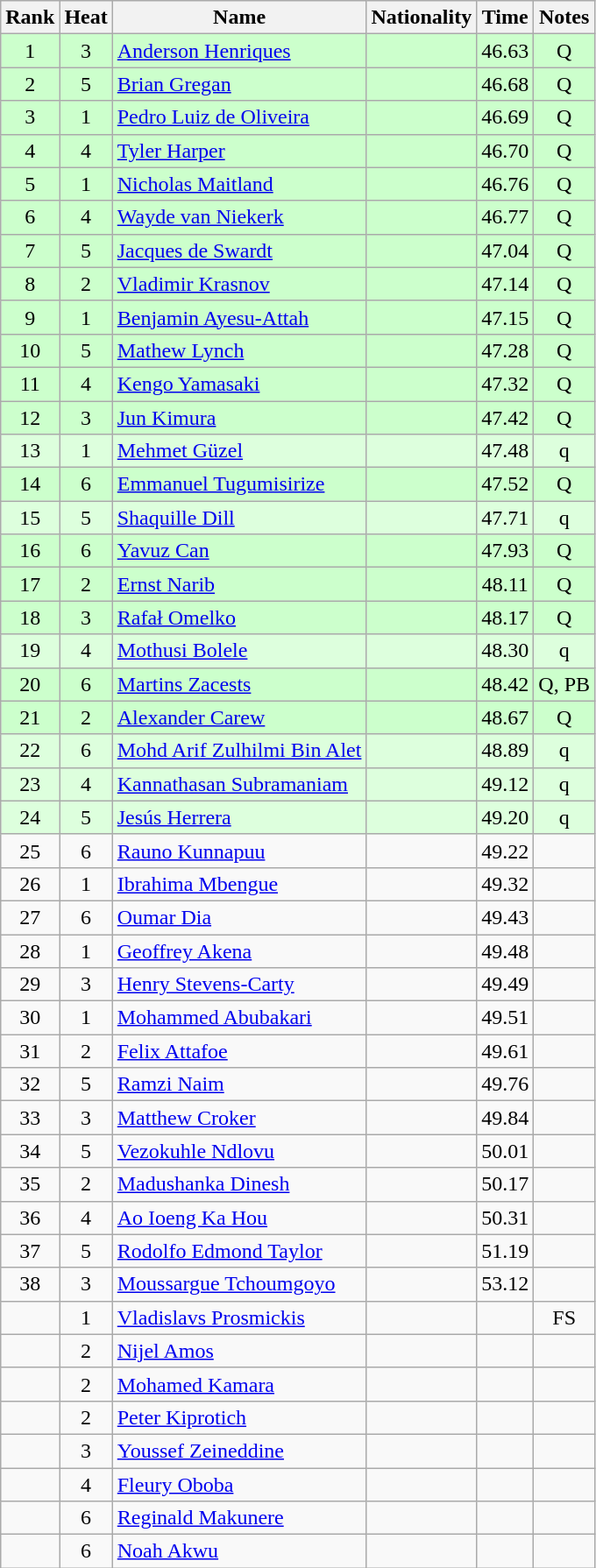<table class="wikitable sortable" style="text-align:center">
<tr>
<th>Rank</th>
<th>Heat</th>
<th>Name</th>
<th>Nationality</th>
<th>Time</th>
<th>Notes</th>
</tr>
<tr bgcolor=ccffcc>
<td>1</td>
<td>3</td>
<td align=left><a href='#'>Anderson Henriques</a></td>
<td align=left></td>
<td>46.63</td>
<td>Q</td>
</tr>
<tr bgcolor=ccffcc>
<td>2</td>
<td>5</td>
<td align=left><a href='#'>Brian Gregan</a></td>
<td align=left></td>
<td>46.68</td>
<td>Q</td>
</tr>
<tr bgcolor=ccffcc>
<td>3</td>
<td>1</td>
<td align=left><a href='#'>Pedro Luiz de Oliveira</a></td>
<td align=left></td>
<td>46.69</td>
<td>Q</td>
</tr>
<tr bgcolor=ccffcc>
<td>4</td>
<td>4</td>
<td align=left><a href='#'>Tyler Harper</a></td>
<td align=left></td>
<td>46.70</td>
<td>Q</td>
</tr>
<tr bgcolor=ccffcc>
<td>5</td>
<td>1</td>
<td align=left><a href='#'>Nicholas Maitland</a></td>
<td align=left></td>
<td>46.76</td>
<td>Q</td>
</tr>
<tr bgcolor=ccffcc>
<td>6</td>
<td>4</td>
<td align=left><a href='#'>Wayde van Niekerk</a></td>
<td align=left></td>
<td>46.77</td>
<td>Q</td>
</tr>
<tr bgcolor=ccffcc>
<td>7</td>
<td>5</td>
<td align=left><a href='#'>Jacques de Swardt</a></td>
<td align=left></td>
<td>47.04</td>
<td>Q</td>
</tr>
<tr bgcolor=ccffcc>
<td>8</td>
<td>2</td>
<td align=left><a href='#'>Vladimir Krasnov</a></td>
<td align=left></td>
<td>47.14</td>
<td>Q</td>
</tr>
<tr bgcolor=ccffcc>
<td>9</td>
<td>1</td>
<td align=left><a href='#'>Benjamin Ayesu-Attah</a></td>
<td align=left></td>
<td>47.15</td>
<td>Q</td>
</tr>
<tr bgcolor=ccffcc>
<td>10</td>
<td>5</td>
<td align=left><a href='#'>Mathew Lynch</a></td>
<td align=left></td>
<td>47.28</td>
<td>Q</td>
</tr>
<tr bgcolor=ccffcc>
<td>11</td>
<td>4</td>
<td align=left><a href='#'>Kengo Yamasaki</a></td>
<td align=left></td>
<td>47.32</td>
<td>Q</td>
</tr>
<tr bgcolor=ccffcc>
<td>12</td>
<td>3</td>
<td align=left><a href='#'>Jun Kimura</a></td>
<td align=left></td>
<td>47.42</td>
<td>Q</td>
</tr>
<tr bgcolor=ddffdd>
<td>13</td>
<td>1</td>
<td align=left><a href='#'>Mehmet Güzel</a></td>
<td align=left></td>
<td>47.48</td>
<td>q</td>
</tr>
<tr bgcolor=ccffcc>
<td>14</td>
<td>6</td>
<td align=left><a href='#'>Emmanuel Tugumisirize</a></td>
<td align=left></td>
<td>47.52</td>
<td>Q</td>
</tr>
<tr bgcolor=ddffdd>
<td>15</td>
<td>5</td>
<td align=left><a href='#'>Shaquille Dill</a></td>
<td align=left></td>
<td>47.71</td>
<td>q</td>
</tr>
<tr bgcolor=ccffcc>
<td>16</td>
<td>6</td>
<td align=left><a href='#'>Yavuz Can</a></td>
<td align=left></td>
<td>47.93</td>
<td>Q</td>
</tr>
<tr bgcolor=ccffcc>
<td>17</td>
<td>2</td>
<td align=left><a href='#'>Ernst Narib</a></td>
<td align=left></td>
<td>48.11</td>
<td>Q</td>
</tr>
<tr bgcolor=ccffcc>
<td>18</td>
<td>3</td>
<td align=left><a href='#'>Rafał Omelko</a></td>
<td align=left></td>
<td>48.17</td>
<td>Q</td>
</tr>
<tr bgcolor=ddffdd>
<td>19</td>
<td>4</td>
<td align=left><a href='#'>Mothusi Bolele</a></td>
<td align=left></td>
<td>48.30</td>
<td>q</td>
</tr>
<tr bgcolor=ccffcc>
<td>20</td>
<td>6</td>
<td align=left><a href='#'>Martins Zacests</a></td>
<td align=left></td>
<td>48.42</td>
<td>Q, PB</td>
</tr>
<tr bgcolor=ccffcc>
<td>21</td>
<td>2</td>
<td align=left><a href='#'>Alexander Carew</a></td>
<td align=left></td>
<td>48.67</td>
<td>Q</td>
</tr>
<tr bgcolor=ddffdd>
<td>22</td>
<td>6</td>
<td align=left><a href='#'>Mohd Arif Zulhilmi Bin Alet</a></td>
<td align=left></td>
<td>48.89</td>
<td>q</td>
</tr>
<tr bgcolor=ddffdd>
<td>23</td>
<td>4</td>
<td align=left><a href='#'>Kannathasan Subramaniam</a></td>
<td align=left></td>
<td>49.12</td>
<td>q</td>
</tr>
<tr bgcolor=ddffdd>
<td>24</td>
<td>5</td>
<td align=left><a href='#'>Jesús Herrera</a></td>
<td align=left></td>
<td>49.20</td>
<td>q</td>
</tr>
<tr>
<td>25</td>
<td>6</td>
<td align=left><a href='#'>Rauno Kunnapuu</a></td>
<td align=left></td>
<td>49.22</td>
<td></td>
</tr>
<tr>
<td>26</td>
<td>1</td>
<td align=left><a href='#'>Ibrahima Mbengue</a></td>
<td align=left></td>
<td>49.32</td>
<td></td>
</tr>
<tr>
<td>27</td>
<td>6</td>
<td align=left><a href='#'>Oumar Dia</a></td>
<td align=left></td>
<td>49.43</td>
<td></td>
</tr>
<tr>
<td>28</td>
<td>1</td>
<td align=left><a href='#'>Geoffrey Akena</a></td>
<td align=left></td>
<td>49.48</td>
<td></td>
</tr>
<tr>
<td>29</td>
<td>3</td>
<td align=left><a href='#'>Henry Stevens-Carty</a></td>
<td align=left></td>
<td>49.49</td>
<td></td>
</tr>
<tr>
<td>30</td>
<td>1</td>
<td align=left><a href='#'>Mohammed Abubakari</a></td>
<td align=left></td>
<td>49.51</td>
<td></td>
</tr>
<tr>
<td>31</td>
<td>2</td>
<td align=left><a href='#'>Felix Attafoe</a></td>
<td align=left></td>
<td>49.61</td>
<td></td>
</tr>
<tr>
<td>32</td>
<td>5</td>
<td align=left><a href='#'>Ramzi Naim</a></td>
<td align=left></td>
<td>49.76</td>
<td></td>
</tr>
<tr>
<td>33</td>
<td>3</td>
<td align=left><a href='#'>Matthew Croker</a></td>
<td align=left></td>
<td>49.84</td>
<td></td>
</tr>
<tr>
<td>34</td>
<td>5</td>
<td align=left><a href='#'>Vezokuhle Ndlovu</a></td>
<td align=left></td>
<td>50.01</td>
<td></td>
</tr>
<tr>
<td>35</td>
<td>2</td>
<td align=left><a href='#'>Madushanka Dinesh</a></td>
<td align=left></td>
<td>50.17</td>
<td></td>
</tr>
<tr>
<td>36</td>
<td>4</td>
<td align=left><a href='#'>Ao Ioeng Ka Hou</a></td>
<td align=left></td>
<td>50.31</td>
<td></td>
</tr>
<tr>
<td>37</td>
<td>5</td>
<td align=left><a href='#'>Rodolfo Edmond Taylor</a></td>
<td align=left></td>
<td>51.19</td>
<td></td>
</tr>
<tr>
<td>38</td>
<td>3</td>
<td align=left><a href='#'>Moussargue Tchoumgoyo</a></td>
<td align=left></td>
<td>53.12</td>
<td></td>
</tr>
<tr>
<td></td>
<td>1</td>
<td align=left><a href='#'>Vladislavs Prosmickis</a></td>
<td align=left></td>
<td></td>
<td>FS</td>
</tr>
<tr>
<td></td>
<td>2</td>
<td align=left><a href='#'>Nijel Amos</a></td>
<td align=left></td>
<td></td>
<td></td>
</tr>
<tr>
<td></td>
<td>2</td>
<td align=left><a href='#'>Mohamed Kamara</a></td>
<td align=left></td>
<td></td>
<td></td>
</tr>
<tr>
<td></td>
<td>2</td>
<td align=left><a href='#'>Peter Kiprotich</a></td>
<td align=left></td>
<td></td>
<td></td>
</tr>
<tr>
<td></td>
<td>3</td>
<td align=left><a href='#'>Youssef Zeineddine</a></td>
<td align=left></td>
<td></td>
<td></td>
</tr>
<tr>
<td></td>
<td>4</td>
<td align=left><a href='#'>Fleury Oboba</a></td>
<td align=left></td>
<td></td>
<td></td>
</tr>
<tr>
<td></td>
<td>6</td>
<td align=left><a href='#'>Reginald Makunere</a></td>
<td align=left></td>
<td></td>
<td></td>
</tr>
<tr>
<td></td>
<td>6</td>
<td align=left><a href='#'>Noah Akwu</a></td>
<td align=left></td>
<td></td>
<td></td>
</tr>
</table>
